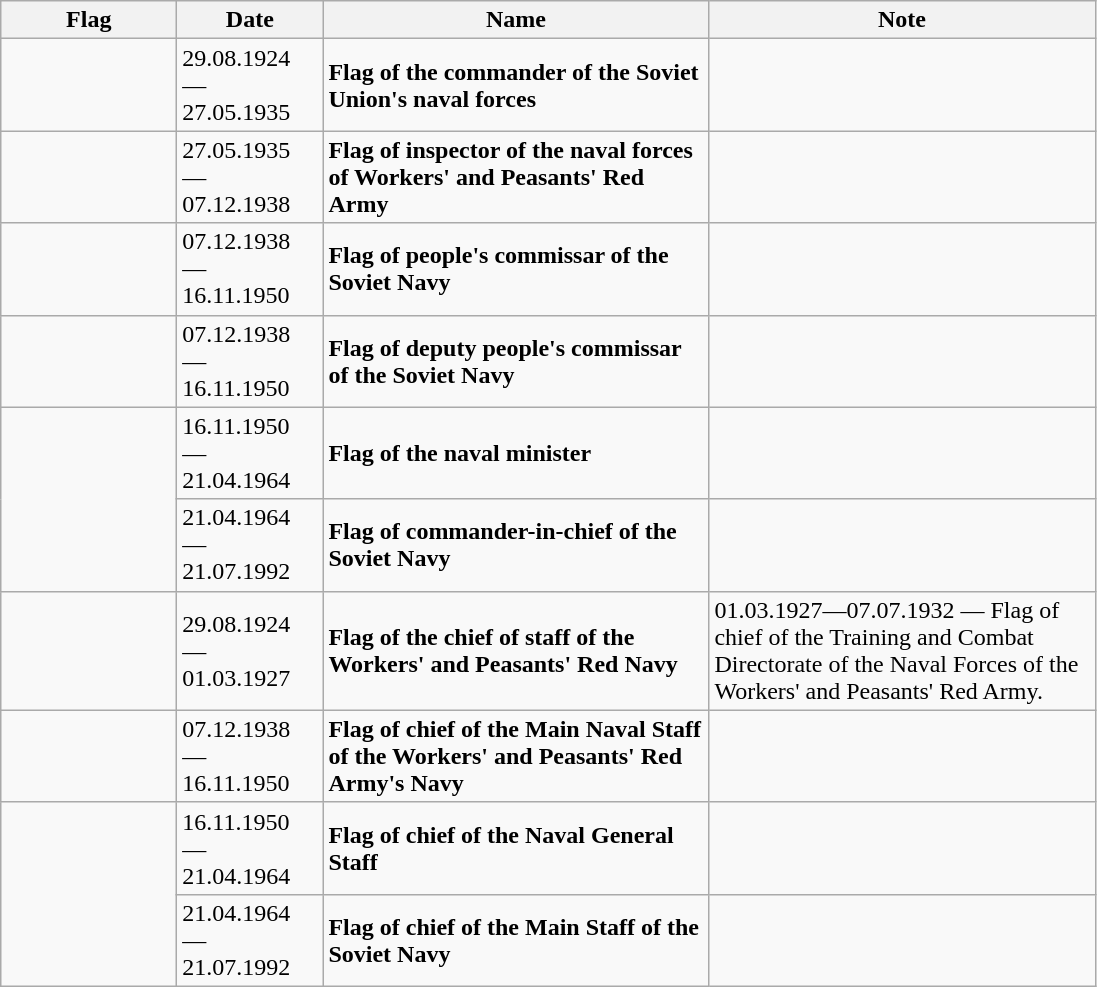<table class="wikitable">
<tr>
<th width="110">Flag</th>
<th width="90">Date</th>
<th width="250">Name</th>
<th width="250">Note</th>
</tr>
<tr>
<td></td>
<td>29.08.1924 — 27.05.1935</td>
<td><strong>Flag of the commander of the Soviet Union's naval forces</strong></td>
<td></td>
</tr>
<tr>
<td></td>
<td>27.05.1935 — 07.12.1938</td>
<td><strong>Flag of inspector of the naval forces of Workers' and Peasants' Red Army</strong></td>
<td></td>
</tr>
<tr>
<td></td>
<td>07.12.1938 — 16.11.1950</td>
<td><strong>Flag of people's commissar of the Soviet Navy</strong></td>
<td></td>
</tr>
<tr>
<td></td>
<td>07.12.1938 — 16.11.1950</td>
<td><strong>Flag of deputy people's commissar of the Soviet Navy</strong></td>
<td></td>
</tr>
<tr>
<td rowspan="2"></td>
<td>16.11.1950 — 21.04.1964</td>
<td><strong>Flag of the naval minister</strong></td>
<td></td>
</tr>
<tr>
<td>21.04.1964 — 21.07.1992</td>
<td><strong>Flag of commander-in-chief of the Soviet Navy</strong></td>
<td></td>
</tr>
<tr>
<td></td>
<td>29.08.1924 — 01.03.1927</td>
<td><strong>Flag of the chief of staff of the Workers' and Peasants' Red Navy</strong></td>
<td>01.03.1927—07.07.1932 — Flag of chief of the Training and Combat Directorate of the Naval Forces of the Workers' and Peasants' Red Army.</td>
</tr>
<tr>
<td></td>
<td>07.12.1938 — 16.11.1950</td>
<td><strong>Flag of chief of the Main Naval Staff of the Workers' and Peasants' Red Army's Navy</strong></td>
<td></td>
</tr>
<tr>
<td rowspan="2"></td>
<td>16.11.1950 — 21.04.1964</td>
<td><strong>Flag of chief of the Naval General Staff</strong></td>
<td></td>
</tr>
<tr>
<td>21.04.1964 — 21.07.1992</td>
<td><strong>Flag of chief of the Main Staff of the Soviet Navy</strong></td>
<td></td>
</tr>
</table>
